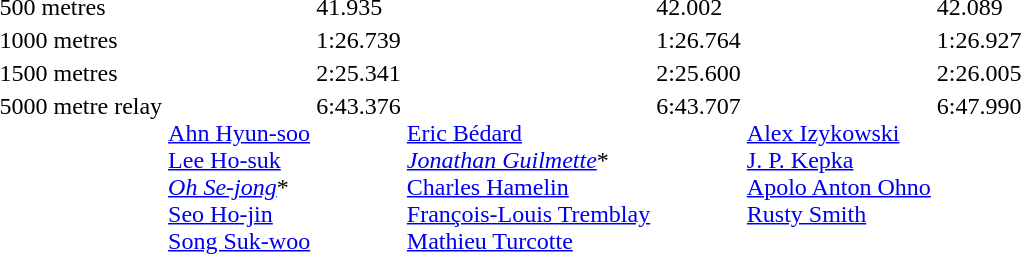<table>
<tr valign="top">
<td>500 metres <br> </td>
<td></td>
<td>41.935</td>
<td></td>
<td>42.002</td>
<td></td>
<td>42.089</td>
</tr>
<tr>
<td>1000 metres <br> </td>
<td></td>
<td>1:26.739</td>
<td></td>
<td>1:26.764</td>
<td></td>
<td>1:26.927</td>
</tr>
<tr>
<td>1500 metres <br> </td>
<td></td>
<td>2:25.341</td>
<td></td>
<td>2:25.600</td>
<td></td>
<td>2:26.005</td>
</tr>
<tr valign="top">
<td>5000 metre relay <br> </td>
<td> <br>  <a href='#'>Ahn Hyun-soo</a> <br> <a href='#'>Lee Ho-suk</a> <br> <em><a href='#'>Oh Se-jong</a></em>* <br> <a href='#'>Seo Ho-jin</a> <br> <a href='#'>Song Suk-woo</a></td>
<td>6:43.376</td>
<td> <br>  <a href='#'>Eric Bédard</a> <br> <em><a href='#'>Jonathan Guilmette</a></em>* <br> <a href='#'>Charles Hamelin</a> <br> <a href='#'>François-Louis Tremblay</a> <br> <a href='#'>Mathieu Turcotte</a></td>
<td>6:43.707</td>
<td> <br>  <a href='#'>Alex Izykowski</a> <br> <a href='#'>J. P. Kepka</a> <br> <a href='#'>Apolo Anton Ohno</a> <br> <a href='#'>Rusty Smith</a></td>
<td>6:47.990</td>
</tr>
</table>
